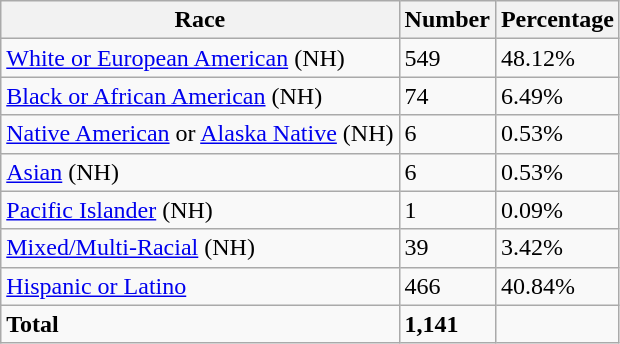<table class="wikitable">
<tr>
<th>Race</th>
<th>Number</th>
<th>Percentage</th>
</tr>
<tr>
<td><a href='#'>White or European American</a> (NH)</td>
<td>549</td>
<td>48.12%</td>
</tr>
<tr>
<td><a href='#'>Black or African American</a> (NH)</td>
<td>74</td>
<td>6.49%</td>
</tr>
<tr>
<td><a href='#'>Native American</a> or <a href='#'>Alaska Native</a> (NH)</td>
<td>6</td>
<td>0.53%</td>
</tr>
<tr>
<td><a href='#'>Asian</a> (NH)</td>
<td>6</td>
<td>0.53%</td>
</tr>
<tr>
<td><a href='#'>Pacific Islander</a> (NH)</td>
<td>1</td>
<td>0.09%</td>
</tr>
<tr>
<td><a href='#'>Mixed/Multi-Racial</a> (NH)</td>
<td>39</td>
<td>3.42%</td>
</tr>
<tr>
<td><a href='#'>Hispanic or Latino</a></td>
<td>466</td>
<td>40.84%</td>
</tr>
<tr>
<td><strong>Total</strong></td>
<td><strong>1,141</strong></td>
<td></td>
</tr>
</table>
